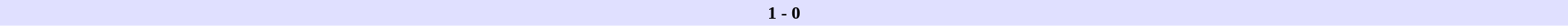<table border=0 cellspacing=0 cellpadding=2 style=font-size:90% width=100%>
<tr bgcolor=#e0e0ff>
<td align=right width=40%></td>
<th>1 - 0</th>
<td align=left width=40%></td>
</tr>
</table>
